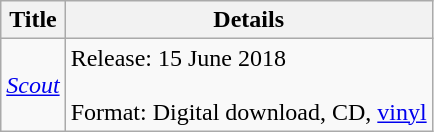<table class="wikitable">
<tr>
<th>Title</th>
<th>Details</th>
</tr>
<tr>
<td><em><a href='#'>Scout</a></em></td>
<td>Release: 15 June 2018<br><br> Format: Digital download, CD, <a href='#'>vinyl</a></td>
</tr>
</table>
